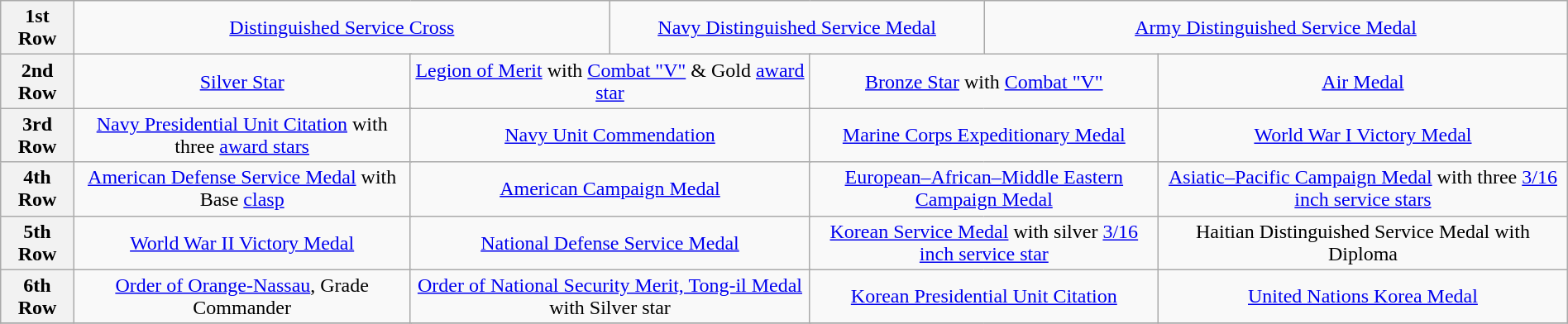<table class="wikitable" style="margin:1em auto; text-align:center;">
<tr>
<th>1st Row</th>
<td colspan="4"><a href='#'>Distinguished Service Cross</a></td>
<td colspan="4"><a href='#'>Navy Distinguished Service Medal</a></td>
<td colspan="4"><a href='#'>Army Distinguished Service Medal</a></td>
</tr>
<tr>
<th>2nd Row</th>
<td colspan="3"><a href='#'>Silver Star</a></td>
<td colspan="3"><a href='#'>Legion of Merit</a> with <a href='#'>Combat "V"</a> & Gold <a href='#'>award star</a></td>
<td colspan="3"><a href='#'>Bronze Star</a> with <a href='#'>Combat "V"</a></td>
<td colspan="3"><a href='#'>Air Medal</a></td>
</tr>
<tr>
<th>3rd Row</th>
<td colspan="3"><a href='#'>Navy Presidential Unit Citation</a> with three <a href='#'>award stars</a></td>
<td colspan="3"><a href='#'>Navy Unit Commendation</a></td>
<td colspan="3"><a href='#'>Marine Corps Expeditionary Medal</a></td>
<td colspan="3"><a href='#'>World War I Victory Medal</a></td>
</tr>
<tr>
<th>4th Row</th>
<td colspan="3"><a href='#'>American Defense Service Medal</a> with Base <a href='#'>clasp</a></td>
<td colspan="3"><a href='#'>American Campaign Medal</a></td>
<td colspan="3"><a href='#'>European–African–Middle Eastern Campaign Medal</a></td>
<td colspan="3"><a href='#'>Asiatic–Pacific Campaign Medal</a> with three <a href='#'>3/16 inch service stars</a></td>
</tr>
<tr>
<th>5th Row</th>
<td colspan="3"><a href='#'>World War II Victory Medal</a></td>
<td colspan="3"><a href='#'>National Defense Service Medal</a></td>
<td colspan="3"><a href='#'>Korean Service Medal</a> with silver <a href='#'>3/16 inch service star</a></td>
<td colspan="3">Haitian Distinguished Service Medal with Diploma</td>
</tr>
<tr>
<th>6th Row</th>
<td colspan="3"><a href='#'>Order of Orange-Nassau</a>, Grade Commander</td>
<td colspan="3"><a href='#'>Order of National Security Merit, Tong-il Medal</a> with Silver star</td>
<td colspan="3"><a href='#'>Korean Presidential Unit Citation</a></td>
<td colspan="3"><a href='#'>United Nations Korea Medal</a></td>
</tr>
<tr>
</tr>
</table>
